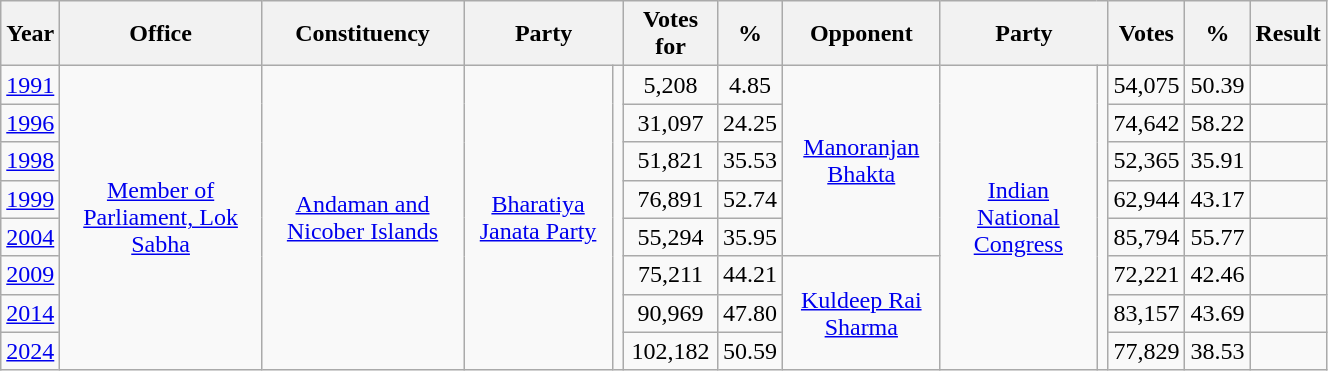<table class="wikitable" style="width:70%; text-align: center;">
<tr>
<th>Year</th>
<th>Office</th>
<th>Constituency</th>
<th colspan="2">Party</th>
<th>Votes for</th>
<th>%</th>
<th>Opponent</th>
<th colspan="2">Party</th>
<th>Votes</th>
<th>%</th>
<th>Result</th>
</tr>
<tr>
<td><a href='#'>1991</a></td>
<td rowspan="8"><a href='#'>Member of Parliament, Lok Sabha</a></td>
<td rowspan="8"><a href='#'>Andaman and Nicober Islands</a></td>
<td rowspan="8"><a href='#'>Bharatiya Janata Party</a></td>
<td rowspan="8"></td>
<td>5,208</td>
<td>4.85</td>
<td rowspan="5"><a href='#'>Manoranjan Bhakta</a></td>
<td rowspan="8"><a href='#'>Indian National Congress</a></td>
<td rowspan="8"></td>
<td>54,075</td>
<td>50.39</td>
<td></td>
</tr>
<tr>
<td><a href='#'>1996</a></td>
<td>31,097</td>
<td>24.25</td>
<td>74,642</td>
<td>58.22</td>
<td></td>
</tr>
<tr>
<td><a href='#'>1998</a></td>
<td>51,821</td>
<td>35.53</td>
<td>52,365</td>
<td>35.91</td>
<td></td>
</tr>
<tr>
<td><a href='#'>1999</a></td>
<td>76,891</td>
<td>52.74</td>
<td>62,944</td>
<td>43.17</td>
<td></td>
</tr>
<tr>
<td><a href='#'>2004</a></td>
<td>55,294</td>
<td>35.95</td>
<td>85,794</td>
<td>55.77</td>
<td></td>
</tr>
<tr>
<td><a href='#'>2009</a></td>
<td>75,211</td>
<td>44.21</td>
<td rowspan="3"><a href='#'>Kuldeep Rai Sharma</a></td>
<td>72,221</td>
<td>42.46</td>
<td></td>
</tr>
<tr>
<td><a href='#'>2014</a></td>
<td>90,969</td>
<td>47.80</td>
<td>83,157</td>
<td>43.69</td>
<td></td>
</tr>
<tr>
<td><a href='#'>2024</a></td>
<td>102,182</td>
<td>50.59</td>
<td>77,829</td>
<td>38.53</td>
<td></td>
</tr>
</table>
